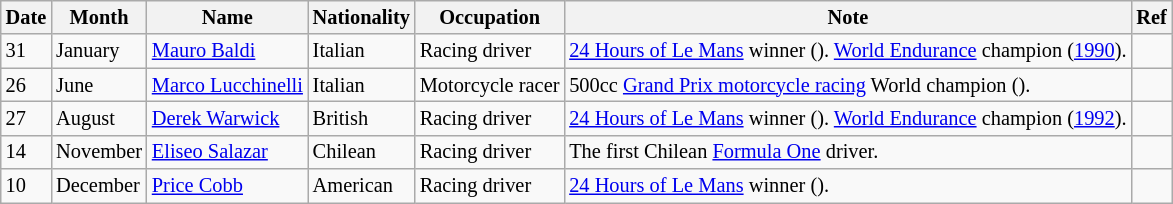<table class="wikitable" style="font-size:85%;">
<tr>
<th>Date</th>
<th>Month</th>
<th>Name</th>
<th>Nationality</th>
<th>Occupation</th>
<th>Note</th>
<th>Ref</th>
</tr>
<tr>
<td>31</td>
<td>January</td>
<td><a href='#'>Mauro Baldi</a></td>
<td>Italian</td>
<td>Racing driver</td>
<td><a href='#'>24 Hours of Le Mans</a> winner (). <a href='#'>World Endurance</a> champion (<a href='#'>1990</a>).</td>
<td></td>
</tr>
<tr>
<td>26</td>
<td>June</td>
<td><a href='#'>Marco Lucchinelli</a></td>
<td>Italian</td>
<td>Motorcycle racer</td>
<td>500cc <a href='#'>Grand Prix motorcycle racing</a> World champion ().</td>
<td></td>
</tr>
<tr>
<td>27</td>
<td>August</td>
<td><a href='#'>Derek Warwick</a></td>
<td>British</td>
<td>Racing driver</td>
<td><a href='#'>24 Hours of Le Mans</a> winner (). <a href='#'>World Endurance</a> champion (<a href='#'>1992</a>).</td>
<td></td>
</tr>
<tr>
<td>14</td>
<td>November</td>
<td><a href='#'>Eliseo Salazar</a></td>
<td>Chilean</td>
<td>Racing driver</td>
<td>The first Chilean <a href='#'>Formula One</a> driver.</td>
<td></td>
</tr>
<tr>
<td>10</td>
<td>December</td>
<td><a href='#'>Price Cobb</a></td>
<td>American</td>
<td>Racing driver</td>
<td><a href='#'>24 Hours of Le Mans</a> winner ().</td>
<td></td>
</tr>
</table>
